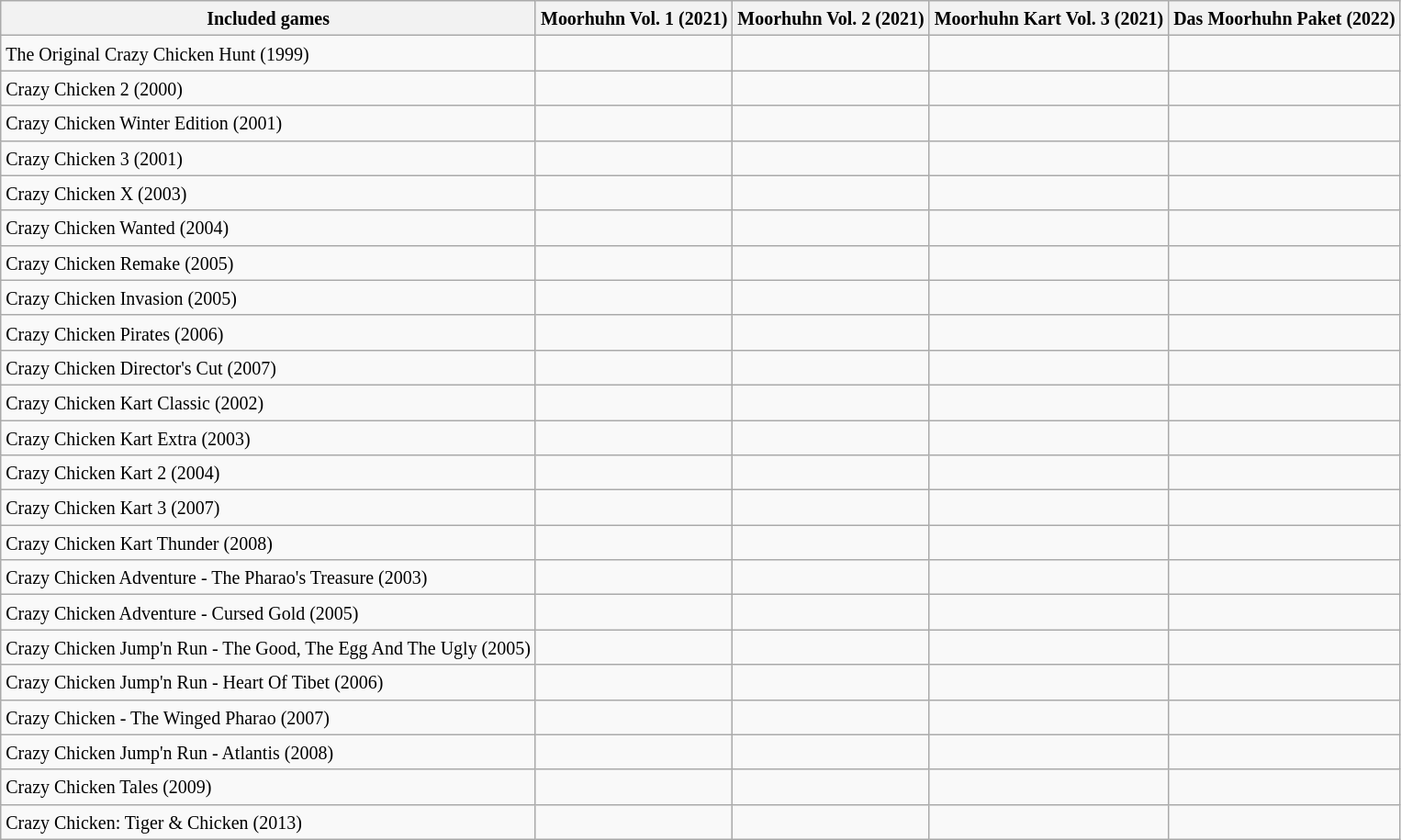<table class="wikitable sortable mw-collapsible mw-collapsed">
<tr>
<th><small>Included games</small></th>
<th><small>Moorhuhn Vol. 1 (2021)</small></th>
<th><small>Moorhuhn Vol. 2 (2021)</small></th>
<th><small>Moorhuhn Kart Vol. 3 (2021)</small></th>
<th><small>Das Moorhuhn Paket (2022)</small></th>
</tr>
<tr>
<td><small>The Original Crazy Chicken Hunt (1999)</small></td>
<td></td>
<td></td>
<td></td>
<td></td>
</tr>
<tr>
<td><small>Crazy Chicken 2 (2000)</small></td>
<td></td>
<td></td>
<td></td>
<td></td>
</tr>
<tr>
<td><small>Crazy Chicken Winter Edition (2001)</small></td>
<td></td>
<td></td>
<td></td>
<td></td>
</tr>
<tr>
<td><small>Crazy Chicken 3 (2001)</small></td>
<td></td>
<td></td>
<td></td>
<td></td>
</tr>
<tr>
<td><small>Crazy Chicken X (2003)</small></td>
<td></td>
<td></td>
<td></td>
<td></td>
</tr>
<tr>
<td><small>Crazy Chicken Wanted (2004)</small></td>
<td></td>
<td></td>
<td></td>
<td></td>
</tr>
<tr>
<td><small>Crazy Chicken Remake (2005)</small></td>
<td></td>
<td></td>
<td></td>
<td></td>
</tr>
<tr>
<td><small>Crazy Chicken Invasion (2005)</small></td>
<td></td>
<td></td>
<td></td>
<td></td>
</tr>
<tr>
<td><small>Crazy Chicken Pirates (2006)</small></td>
<td></td>
<td></td>
<td></td>
<td></td>
</tr>
<tr>
<td><small>Crazy Chicken Director's Cut (2007)</small></td>
<td></td>
<td></td>
<td></td>
<td></td>
</tr>
<tr>
<td><small>Crazy Chicken Kart Classic (2002)</small></td>
<td></td>
<td></td>
<td></td>
<td></td>
</tr>
<tr>
<td><small>Crazy Chicken Kart Extra (2003)</small></td>
<td></td>
<td></td>
<td></td>
<td></td>
</tr>
<tr>
<td><small>Crazy Chicken Kart 2 (2004)</small></td>
<td></td>
<td></td>
<td></td>
<td></td>
</tr>
<tr>
<td><small>Crazy Chicken Kart 3 (2007)</small></td>
<td></td>
<td></td>
<td></td>
<td></td>
</tr>
<tr>
<td><small>Crazy Chicken Kart Thunder (2008)</small></td>
<td></td>
<td></td>
<td></td>
<td></td>
</tr>
<tr>
<td><small>Crazy Chicken Adventure - The Pharao's Treasure (2003)</small></td>
<td></td>
<td></td>
<td></td>
<td></td>
</tr>
<tr>
<td><small>Crazy Chicken Adventure - Cursed Gold (2005)</small></td>
<td></td>
<td></td>
<td></td>
<td></td>
</tr>
<tr>
<td><small>Crazy Chicken Jump'n Run - The Good, The Egg And The Ugly (2005)</small></td>
<td></td>
<td></td>
<td></td>
<td></td>
</tr>
<tr>
<td><small>Crazy Chicken Jump'n Run - Heart Of Tibet (2006)</small></td>
<td></td>
<td></td>
<td></td>
<td></td>
</tr>
<tr>
<td><small>Crazy Chicken - The Winged Pharao (2007)</small></td>
<td></td>
<td></td>
<td></td>
<td></td>
</tr>
<tr>
<td><small>Crazy Chicken Jump'n Run - Atlantis (2008)</small></td>
<td></td>
<td></td>
<td></td>
<td></td>
</tr>
<tr>
<td><small>Crazy Chicken Tales (2009)</small></td>
<td></td>
<td></td>
<td></td>
<td></td>
</tr>
<tr>
<td><small>Crazy Chicken: Tiger & Chicken (2013)</small></td>
<td></td>
<td></td>
<td></td>
<td></td>
</tr>
</table>
